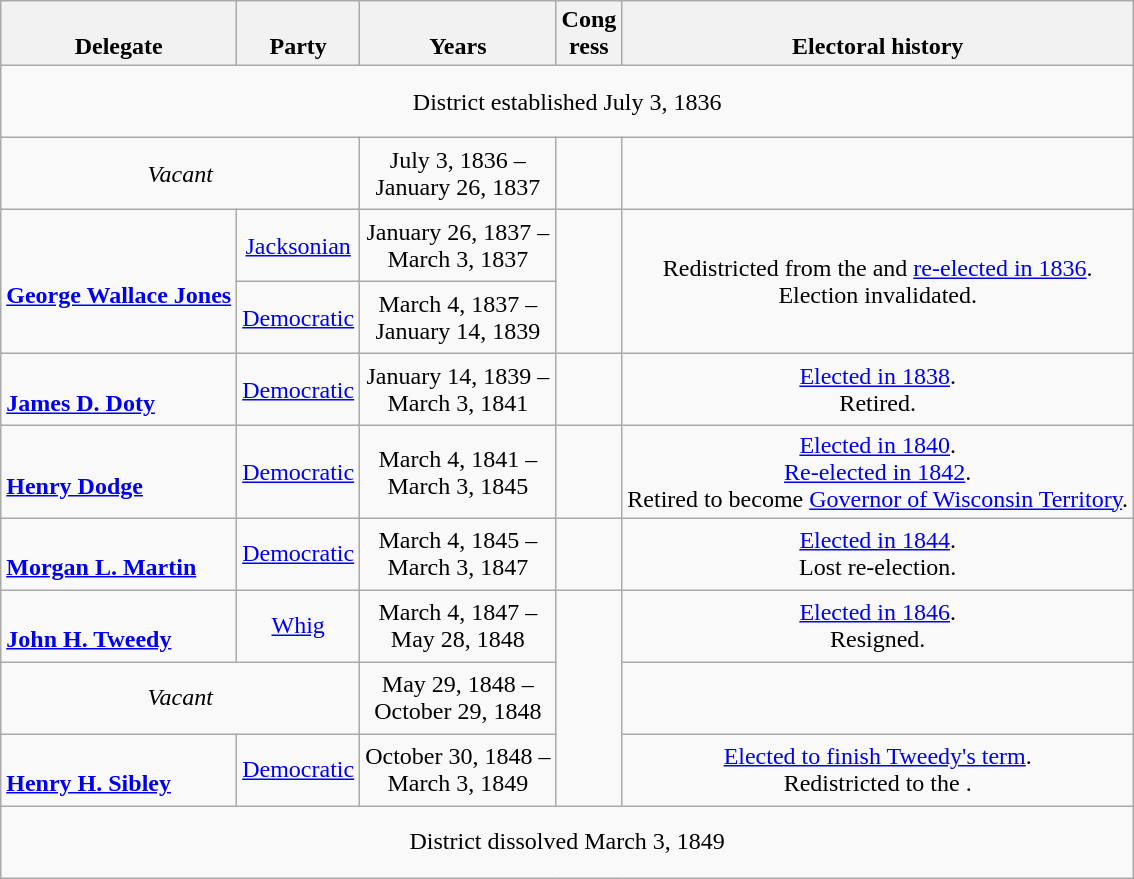<table class=wikitable style="text-align:center">
<tr valign=bottom>
<th>Delegate</th>
<th>Party</th>
<th>Years</th>
<th>Cong<br>ress</th>
<th>Electoral history</th>
</tr>
<tr style="height:3em">
<td colspan=5>District established July 3, 1836</td>
</tr>
<tr style="height:3em">
<td colspan=2><em>Vacant</em></td>
<td nowrap>July 3, 1836 –<br>January 26, 1837</td>
<td></td>
<td></td>
</tr>
<tr style="height:3em">
<td align=left rowspan=2><br><strong><a href='#'>George Wallace Jones</a></strong><br></td>
<td><a href='#'>Jacksonian</a></td>
<td nowrap>January 26, 1837 –<br>March 3, 1837</td>
<td rowspan=2></td>
<td rowspan=2>Redistricted from the  and <a href='#'>re-elected in 1836</a>.<br>Election invalidated.</td>
</tr>
<tr style="height:3em">
<td><a href='#'>Democratic</a></td>
<td nowrap>March 4, 1837 –<br>January 14, 1839</td>
</tr>
<tr style="height:3em">
<td align=left><br><strong><a href='#'>James D. Doty</a></strong><br></td>
<td><a href='#'>Democratic</a></td>
<td nowrap>January 14, 1839 –<br>March 3, 1841</td>
<td></td>
<td><a href='#'>Elected in 1838</a>.<br>Retired.</td>
</tr>
<tr style="height:3em">
<td align=left><br><strong><a href='#'>Henry Dodge</a></strong><br></td>
<td><a href='#'>Democratic</a></td>
<td nowrap>March 4, 1841 –<br>March 3, 1845</td>
<td></td>
<td><a href='#'>Elected in 1840</a>.<br><a href='#'>Re-elected in 1842</a>.<br>Retired to become <a href='#'>Governor of Wisconsin Territory</a>.</td>
</tr>
<tr style="height:3em">
<td align=left><br><strong><a href='#'>Morgan L. Martin</a></strong><br></td>
<td><a href='#'>Democratic</a></td>
<td nowrap>March 4, 1845 –<br>March 3, 1847</td>
<td></td>
<td><a href='#'>Elected in 1844</a>.<br>Lost re-election.</td>
</tr>
<tr style="height:3em">
<td align=left><br><strong><a href='#'>John H. Tweedy</a></strong><br></td>
<td><a href='#'>Whig</a></td>
<td nowrap>March 4, 1847 –<br>May 28, 1848</td>
<td rowspan=3></td>
<td><a href='#'>Elected in 1846</a>.<br>Resigned.</td>
</tr>
<tr style="height:3em">
<td colspan=2><em>Vacant</em></td>
<td nowrap>May 29, 1848 –<br>October 29, 1848</td>
<td></td>
</tr>
<tr style="height:3em">
<td align=left><br><strong><a href='#'>Henry H. Sibley</a></strong><br></td>
<td><a href='#'>Democratic</a></td>
<td nowrap>October 30, 1848 –<br>March 3, 1849</td>
<td><a href='#'>Elected to finish Tweedy's term</a>.<br>Redistricted to the .</td>
</tr>
<tr style="height:3em">
<td colspan=5>District dissolved March 3, 1849</td>
</tr>
</table>
